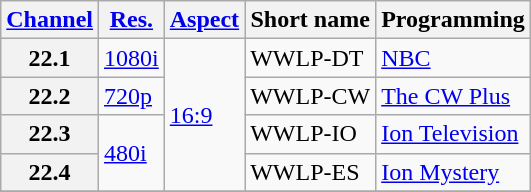<table class="wikitable">
<tr>
<th><a href='#'>Channel</a></th>
<th><a href='#'>Res.</a></th>
<th><a href='#'>Aspect</a></th>
<th>Short name</th>
<th>Programming</th>
</tr>
<tr>
<th scope = "row">22.1</th>
<td><a href='#'>1080i</a></td>
<td rowspan="4"><a href='#'>16:9</a></td>
<td>WWLP-DT</td>
<td><a href='#'>NBC</a></td>
</tr>
<tr>
<th scope = "row">22.2</th>
<td><a href='#'>720p</a></td>
<td>WWLP-CW</td>
<td><a href='#'>The CW Plus</a></td>
</tr>
<tr>
<th scope = "row">22.3</th>
<td rowspan="2"><a href='#'>480i</a></td>
<td>WWLP-IO</td>
<td><a href='#'>Ion Television</a></td>
</tr>
<tr>
<th scope = "row">22.4</th>
<td>WWLP-ES</td>
<td><a href='#'>Ion Mystery</a></td>
</tr>
<tr>
</tr>
</table>
